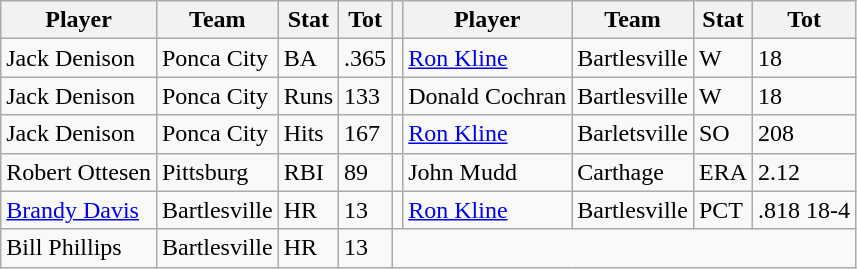<table class="wikitable">
<tr>
<th>Player</th>
<th>Team</th>
<th>Stat</th>
<th>Tot</th>
<th></th>
<th>Player</th>
<th>Team</th>
<th>Stat</th>
<th>Tot</th>
</tr>
<tr>
<td>Jack Denison</td>
<td>Ponca City</td>
<td>BA</td>
<td>.365</td>
<td></td>
<td><a href='#'>Ron Kline</a></td>
<td>Bartlesville</td>
<td>W</td>
<td>18</td>
</tr>
<tr>
<td>Jack Denison</td>
<td>Ponca City</td>
<td>Runs</td>
<td>133</td>
<td></td>
<td>Donald Cochran</td>
<td>Bartlesville</td>
<td>W</td>
<td>18</td>
</tr>
<tr>
<td>Jack Denison</td>
<td>Ponca City</td>
<td>Hits</td>
<td>167</td>
<td></td>
<td><a href='#'>Ron Kline</a></td>
<td>Barletsville</td>
<td>SO</td>
<td>208</td>
</tr>
<tr>
<td>Robert Ottesen</td>
<td>Pittsburg</td>
<td>RBI</td>
<td>89</td>
<td></td>
<td>John Mudd</td>
<td>Carthage</td>
<td>ERA</td>
<td>2.12</td>
</tr>
<tr>
<td><a href='#'>Brandy Davis</a></td>
<td>Bartlesville</td>
<td>HR</td>
<td>13</td>
<td></td>
<td><a href='#'>Ron Kline</a></td>
<td>Bartlesville</td>
<td>PCT</td>
<td>.818 18-4</td>
</tr>
<tr>
<td>Bill Phillips</td>
<td>Bartlesville</td>
<td>HR</td>
<td>13</td>
</tr>
</table>
